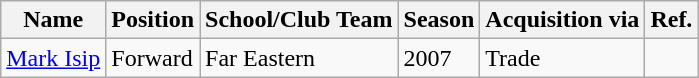<table class="wikitable sortable">
<tr>
<th class="unsortable">Name</th>
<th>Position</th>
<th>School/Club Team</th>
<th>Season</th>
<th>Acquisition via</th>
<th class=unsortable>Ref.</th>
</tr>
<tr>
<td><a href='#'>Mark Isip</a></td>
<td>Forward</td>
<td>Far Eastern</td>
<td>2007</td>
<td>Trade</td>
<td></td>
</tr>
</table>
